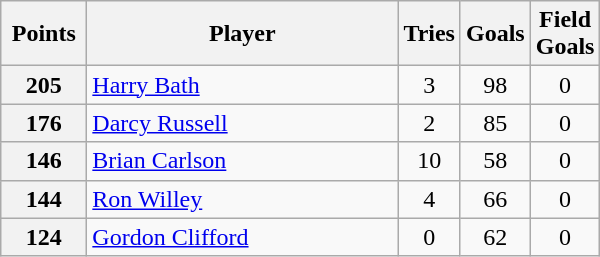<table class="wikitable" style="text-align:left;">
<tr>
<th width=50>Points</th>
<th width=200>Player</th>
<th width=30>Tries</th>
<th width=30>Goals</th>
<th width=30>Field Goals</th>
</tr>
<tr>
<th>205</th>
<td> <a href='#'>Harry Bath</a></td>
<td align=center>3</td>
<td align=center>98</td>
<td align=center>0</td>
</tr>
<tr>
<th>176</th>
<td> <a href='#'>Darcy Russell</a></td>
<td align=center>2</td>
<td align=center>85</td>
<td align=center>0</td>
</tr>
<tr>
<th>146</th>
<td> <a href='#'>Brian Carlson</a></td>
<td align=center>10</td>
<td align=center>58</td>
<td align=center>0</td>
</tr>
<tr>
<th>144</th>
<td> <a href='#'>Ron Willey</a></td>
<td align=center>4</td>
<td align=center>66</td>
<td align=center>0</td>
</tr>
<tr>
<th>124</th>
<td> <a href='#'>Gordon Clifford</a></td>
<td align=center>0</td>
<td align=center>62</td>
<td align=center>0</td>
</tr>
</table>
